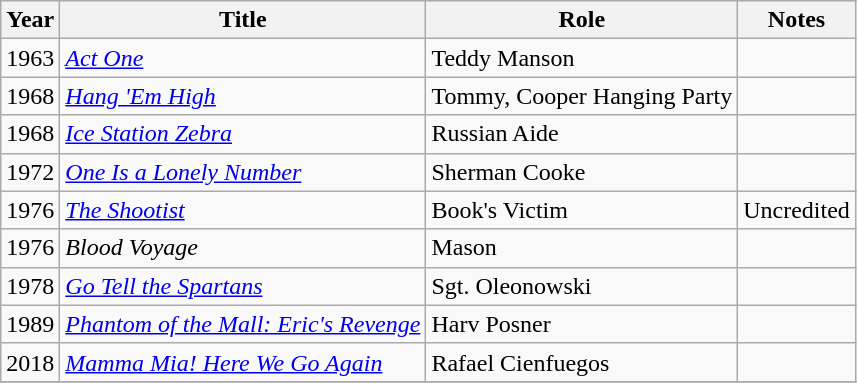<table class="wikitable">
<tr>
<th>Year</th>
<th>Title</th>
<th>Role</th>
<th class="unsortable">Notes</th>
</tr>
<tr>
<td>1963</td>
<td><em><a href='#'>Act One</a></em></td>
<td>Teddy Manson</td>
<td></td>
</tr>
<tr>
<td>1968</td>
<td><em><a href='#'>Hang 'Em High</a></em></td>
<td>Tommy, Cooper Hanging Party</td>
<td></td>
</tr>
<tr>
<td>1968</td>
<td><em><a href='#'>Ice Station Zebra</a></em></td>
<td>Russian Aide</td>
<td></td>
</tr>
<tr>
<td>1972</td>
<td><em><a href='#'>One Is a Lonely Number</a></em></td>
<td>Sherman Cooke</td>
<td></td>
</tr>
<tr>
<td>1976</td>
<td><em><a href='#'>The Shootist</a></em></td>
<td>Book's Victim</td>
<td>Uncredited</td>
</tr>
<tr>
<td>1976</td>
<td><em>Blood Voyage</em></td>
<td>Mason</td>
<td></td>
</tr>
<tr>
<td>1978</td>
<td><em><a href='#'>Go Tell the Spartans</a></em></td>
<td>Sgt. Oleonowski</td>
<td></td>
</tr>
<tr>
<td>1989</td>
<td><em><a href='#'>Phantom of the Mall: Eric's Revenge</a></em></td>
<td>Harv Posner</td>
<td></td>
</tr>
<tr>
<td>2018</td>
<td><em><a href='#'>Mamma Mia! Here We Go Again</a></em></td>
<td>Rafael Cienfuegos</td>
<td></td>
</tr>
<tr>
</tr>
</table>
